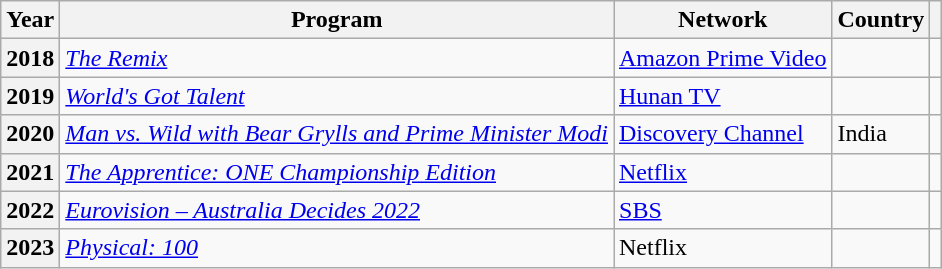<table class="wikitable plainrowheaders">
<tr>
<th>Year</th>
<th>Program</th>
<th>Network</th>
<th>Country</th>
<th></th>
</tr>
<tr>
<th scope="row">2018</th>
<td><em><a href='#'>The Remix</a></em></td>
<td><a href='#'>Amazon Prime Video</a></td>
<td></td>
<td align="center"></td>
</tr>
<tr>
<th scope="row">2019</th>
<td><em><a href='#'>World's Got Talent</a></em></td>
<td><a href='#'>Hunan TV</a></td>
<td></td>
<td align="center"></td>
</tr>
<tr>
<th scope="row">2020</th>
<td><em><a href='#'>Man vs. Wild with Bear Grylls and Prime Minister Modi</a></em></td>
<td><a href='#'>Discovery Channel</a></td>
<td> India</td>
<td align="center"></td>
</tr>
<tr>
<th scope="row">2021</th>
<td><em><a href='#'>The Apprentice: ONE Championship Edition</a></em></td>
<td><a href='#'>Netflix</a></td>
<td></td>
<td align="center"></td>
</tr>
<tr>
<th scope="row">2022</th>
<td><em><a href='#'>Eurovision – Australia Decides 2022</a></em></td>
<td><a href='#'>SBS</a></td>
<td></td>
<td align="center"></td>
</tr>
<tr>
<th scope="row">2023</th>
<td><em><a href='#'>Physical: 100</a></em></td>
<td>Netflix</td>
<td></td>
<td align="center"></td>
</tr>
</table>
